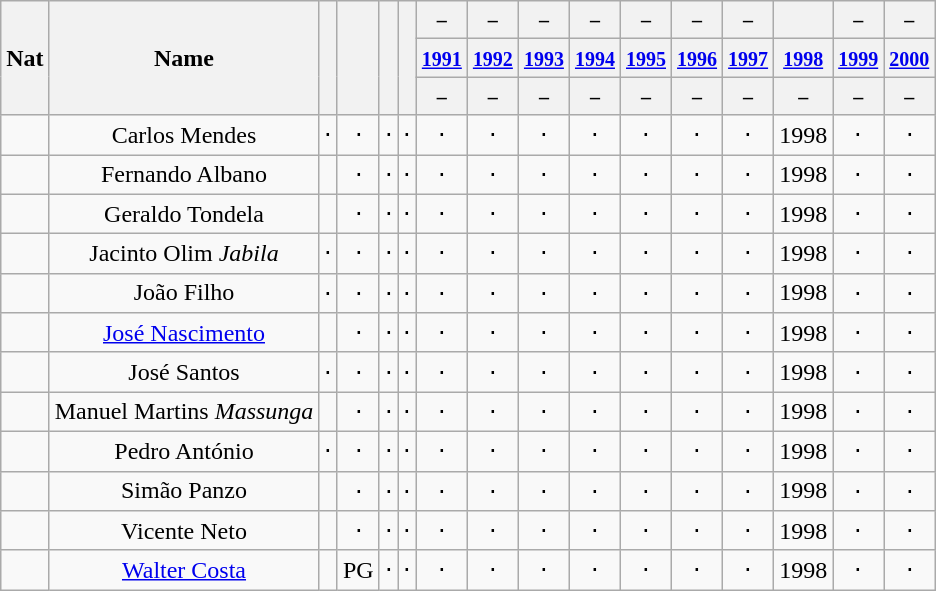<table class="wikitable plainrowheaders sortable" style="text-align:center">
<tr>
<th scope="col" rowspan="3">Nat</th>
<th scope="col" rowspan="3">Name</th>
<th scope="col" rowspan="3"></th>
<th scope="col" rowspan="3"></th>
<th scope="col" rowspan="3"></th>
<th scope="col" rowspan="3"></th>
<th colspan="1"><small>–</small></th>
<th colspan="1"><small>–</small></th>
<th colspan="1"><small>–</small></th>
<th colspan="1"><small>–</small></th>
<th colspan="1"><small>–</small></th>
<th colspan="1"><small>–</small></th>
<th colspan="1"><small>–</small></th>
<th colspan="1"><small></small></th>
<th colspan="1"><small>–</small></th>
<th colspan="1"><small>–</small></th>
</tr>
<tr>
<th colspan="1"><small><a href='#'>1991</a></small></th>
<th colspan="1"><small><a href='#'>1992</a></small></th>
<th colspan="1"><small><a href='#'>1993</a></small></th>
<th colspan="1"><small><a href='#'>1994</a></small></th>
<th colspan="1"><small><a href='#'>1995</a></small></th>
<th colspan="1"><small><a href='#'>1996</a></small></th>
<th colspan="1"><small><a href='#'>1997</a></small></th>
<th colspan="1"><small><a href='#'>1998</a></small></th>
<th colspan="1"><small><a href='#'>1999</a></small></th>
<th colspan="1"><small><a href='#'>2000</a></small></th>
</tr>
<tr>
<th scope="col" rowspan="1"><small>–</small></th>
<th scope="col" rowspan="1"><small>–</small></th>
<th scope="col" rowspan="1"><small>–</small></th>
<th scope="col" rowspan="1"><small>–</small></th>
<th scope="col" rowspan="1"><small>–</small></th>
<th scope="col" rowspan="1"><small>–</small></th>
<th scope="col" rowspan="1"><small>–</small></th>
<th scope="col" rowspan="1"><small>–</small></th>
<th scope="col" rowspan="1"><small>–</small></th>
<th scope="col" rowspan="1"><small>–</small></th>
</tr>
<tr>
<td></td>
<td>Carlos Mendes</td>
<td>⋅</td>
<td>⋅</td>
<td>⋅</td>
<td>⋅</td>
<td>⋅</td>
<td>⋅</td>
<td>⋅</td>
<td>⋅</td>
<td>⋅</td>
<td>⋅</td>
<td>⋅</td>
<td>1998</td>
<td>⋅</td>
<td>⋅</td>
</tr>
<tr>
<td></td>
<td>Fernando Albano</td>
<td></td>
<td>⋅</td>
<td>⋅</td>
<td>⋅</td>
<td>⋅</td>
<td>⋅</td>
<td>⋅</td>
<td>⋅</td>
<td>⋅</td>
<td>⋅</td>
<td>⋅</td>
<td>1998</td>
<td>⋅</td>
<td>⋅</td>
</tr>
<tr>
<td></td>
<td>Geraldo Tondela</td>
<td></td>
<td>⋅</td>
<td>⋅</td>
<td>⋅</td>
<td>⋅</td>
<td>⋅</td>
<td>⋅</td>
<td>⋅</td>
<td>⋅</td>
<td>⋅</td>
<td>⋅</td>
<td>1998</td>
<td>⋅</td>
<td>⋅</td>
</tr>
<tr>
<td></td>
<td>Jacinto Olim <em>Jabila</em></td>
<td>⋅</td>
<td>⋅</td>
<td>⋅</td>
<td>⋅</td>
<td>⋅</td>
<td>⋅</td>
<td>⋅</td>
<td>⋅</td>
<td>⋅</td>
<td>⋅</td>
<td>⋅</td>
<td>1998</td>
<td>⋅</td>
<td>⋅</td>
</tr>
<tr>
<td></td>
<td>João Filho</td>
<td>⋅</td>
<td>⋅</td>
<td>⋅</td>
<td>⋅</td>
<td>⋅</td>
<td>⋅</td>
<td>⋅</td>
<td>⋅</td>
<td>⋅</td>
<td>⋅</td>
<td>⋅</td>
<td>1998</td>
<td>⋅</td>
<td>⋅</td>
</tr>
<tr>
<td></td>
<td><a href='#'>José Nascimento</a></td>
<td></td>
<td>⋅</td>
<td>⋅</td>
<td>⋅</td>
<td>⋅</td>
<td>⋅</td>
<td>⋅</td>
<td>⋅</td>
<td>⋅</td>
<td>⋅</td>
<td>⋅</td>
<td>1998</td>
<td>⋅</td>
<td>⋅</td>
</tr>
<tr>
<td></td>
<td>José Santos</td>
<td>⋅</td>
<td>⋅</td>
<td>⋅</td>
<td>⋅</td>
<td>⋅</td>
<td>⋅</td>
<td>⋅</td>
<td>⋅</td>
<td>⋅</td>
<td>⋅</td>
<td>⋅</td>
<td>1998</td>
<td>⋅</td>
<td>⋅</td>
</tr>
<tr>
<td></td>
<td>Manuel Martins <em>Massunga</em></td>
<td></td>
<td>⋅</td>
<td>⋅</td>
<td>⋅</td>
<td>⋅</td>
<td>⋅</td>
<td>⋅</td>
<td>⋅</td>
<td>⋅</td>
<td>⋅</td>
<td>⋅</td>
<td>1998</td>
<td>⋅</td>
<td>⋅</td>
</tr>
<tr>
<td></td>
<td>Pedro António</td>
<td>⋅</td>
<td>⋅</td>
<td>⋅</td>
<td>⋅</td>
<td>⋅</td>
<td>⋅</td>
<td>⋅</td>
<td>⋅</td>
<td>⋅</td>
<td>⋅</td>
<td>⋅</td>
<td>1998</td>
<td>⋅</td>
<td>⋅</td>
</tr>
<tr>
<td></td>
<td>Simão Panzo</td>
<td></td>
<td>⋅</td>
<td>⋅</td>
<td>⋅</td>
<td>⋅</td>
<td>⋅</td>
<td>⋅</td>
<td>⋅</td>
<td>⋅</td>
<td>⋅</td>
<td>⋅</td>
<td>1998</td>
<td>⋅</td>
<td>⋅</td>
</tr>
<tr>
<td></td>
<td>Vicente Neto</td>
<td></td>
<td>⋅</td>
<td>⋅</td>
<td>⋅</td>
<td>⋅</td>
<td>⋅</td>
<td>⋅</td>
<td>⋅</td>
<td>⋅</td>
<td>⋅</td>
<td>⋅</td>
<td>1998</td>
<td>⋅</td>
<td>⋅</td>
</tr>
<tr>
<td></td>
<td><a href='#'>Walter Costa</a></td>
<td></td>
<td data-sort-value="1">PG</td>
<td>⋅</td>
<td>⋅</td>
<td>⋅</td>
<td>⋅</td>
<td>⋅</td>
<td>⋅</td>
<td>⋅</td>
<td>⋅</td>
<td>⋅</td>
<td>1998</td>
<td>⋅</td>
<td>⋅</td>
</tr>
</table>
